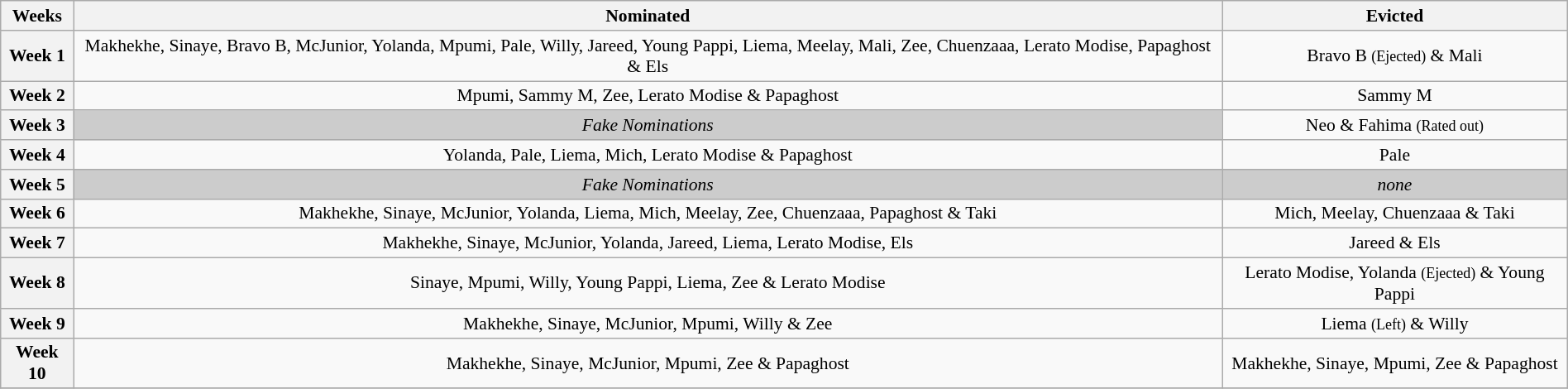<table class="wikitable" style="font-size:90%; text-align:center; margin-left: auto; margin-right: auto">
<tr>
<th>Weeks</th>
<th>Nominated</th>
<th>Evicted</th>
</tr>
<tr>
<th>Week 1</th>
<td>Makhekhe, Sinaye, Bravo B, McJunior, Yolanda, Mpumi, Pale, Willy, Jareed, Young Pappi, Liema, Meelay, Mali, Zee, Chuenzaaa, Lerato Modise, Papaghost & Els</td>
<td>Bravo B <small>(Ejected)</small> & Mali</td>
</tr>
<tr>
<th>Week 2</th>
<td>Mpumi, Sammy M, Zee, Lerato Modise & Papaghost</td>
<td>Sammy M</td>
</tr>
<tr>
<th>Week 3</th>
<td style="background:#ccc;"><em>Fake Nominations</em></td>
<td>Neo & Fahima <small>(Rated out)</small></td>
</tr>
<tr>
<th>Week 4</th>
<td>Yolanda, Pale, Liema, Mich, Lerato Modise & Papaghost</td>
<td>Pale</td>
</tr>
<tr>
<th>Week 5</th>
<td style="background:#ccc;"><em>Fake Nominations</em></td>
<td style="background:#ccc;"><em>none</em></td>
</tr>
<tr>
<th>Week 6</th>
<td>Makhekhe, Sinaye, McJunior, Yolanda, Liema, Mich, Meelay, Zee,  Chuenzaaa, Papaghost & Taki</td>
<td>Mich, Meelay, Chuenzaaa & Taki</td>
</tr>
<tr>
<th>Week 7</th>
<td>Makhekhe, Sinaye, McJunior, Yolanda, Jareed, Liema, Lerato Modise, Els</td>
<td>Jareed & Els</td>
</tr>
<tr>
<th>Week 8</th>
<td>Sinaye, Mpumi, Willy, Young Pappi, Liema, Zee & Lerato Modise</td>
<td>Lerato Modise, Yolanda <small>(Ejected)</small> & Young Pappi</td>
</tr>
<tr>
<th>Week 9</th>
<td>Makhekhe, Sinaye, McJunior, Mpumi, Willy & Zee</td>
<td>Liema <small>(Left)</small> & Willy</td>
</tr>
<tr>
<th>Week 10</th>
<td>Makhekhe, Sinaye, McJunior, Mpumi, Zee & Papaghost</td>
<td>Makhekhe, Sinaye, Mpumi, Zee & Papaghost</td>
</tr>
<tr>
</tr>
</table>
